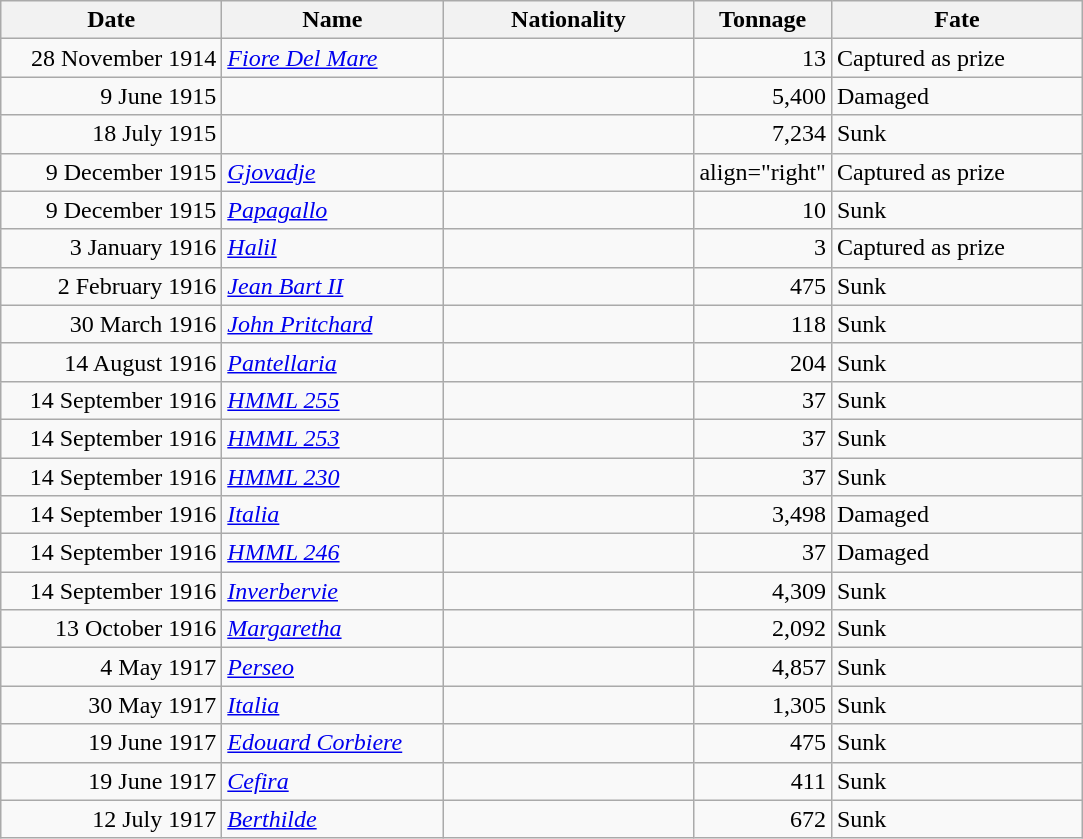<table class="wikitable sortable">
<tr>
<th width="140px">Date</th>
<th width="140px">Name</th>
<th width="160px">Nationality</th>
<th width="25px">Tonnage</th>
<th width="160px">Fate</th>
</tr>
<tr>
<td align="right">28 November 1914</td>
<td align="left"><a href='#'><em>Fiore Del Mare</em></a></td>
<td align="left"></td>
<td align="right">13</td>
<td align="left">Captured as prize</td>
</tr>
<tr>
<td align="right">9 June 1915</td>
<td align="left"></td>
<td align="left"></td>
<td align="right">5,400</td>
<td align="left">Damaged</td>
</tr>
<tr>
<td align="right">18 July 1915</td>
<td align="left"></td>
<td align="left"></td>
<td align="right">7,234</td>
<td align="left">Sunk</td>
</tr>
<tr>
<td align="right">9 December 1915</td>
<td align="left"><a href='#'><em>Gjovadje</em></a></td>
<td align="left"></td>
<td>align="right"</td>
<td align="left">Captured as prize</td>
</tr>
<tr>
<td align="right">9 December 1915</td>
<td align="left"><a href='#'><em>Papagallo</em></a></td>
<td align="left"></td>
<td align="right">10</td>
<td align="left">Sunk</td>
</tr>
<tr>
<td align="right">3 January 1916</td>
<td align="left"><a href='#'><em>Halil</em></a></td>
<td align="left"></td>
<td align="right">3</td>
<td align="left">Captured as prize</td>
</tr>
<tr>
<td align="right">2 February 1916</td>
<td align="left"><a href='#'><em>Jean Bart II</em></a></td>
<td align="left"></td>
<td align="right">475</td>
<td align="left">Sunk</td>
</tr>
<tr>
<td align="right">30 March 1916</td>
<td align="left"><a href='#'><em>John Pritchard</em></a></td>
<td align="left"></td>
<td align="right">118</td>
<td align="left">Sunk</td>
</tr>
<tr>
<td align="right">14 August 1916</td>
<td align="left"><a href='#'><em>Pantellaria</em></a></td>
<td align="left"></td>
<td align="right">204</td>
<td align="left">Sunk</td>
</tr>
<tr>
<td align="right">14 September 1916</td>
<td align="left"><a href='#'><em>HMML 255</em></a></td>
<td align="left"></td>
<td align="right">37</td>
<td align="left">Sunk</td>
</tr>
<tr>
<td align="right">14 September 1916</td>
<td align="left"><a href='#'><em>HMML 253</em></a></td>
<td align="left"></td>
<td align="right">37</td>
<td align="left">Sunk</td>
</tr>
<tr>
<td align="right">14 September 1916</td>
<td align="left"><a href='#'><em>HMML 230</em></a></td>
<td align="left"></td>
<td align="right">37</td>
<td align="left">Sunk</td>
</tr>
<tr>
<td align="right">14 September 1916</td>
<td align="left"><a href='#'><em>Italia</em></a></td>
<td align="left"></td>
<td align="right">3,498</td>
<td align="left">Damaged</td>
</tr>
<tr>
<td align="right">14 September 1916</td>
<td align="left"><a href='#'><em>HMML 246</em></a></td>
<td align="left"></td>
<td align="right">37</td>
<td align="left">Damaged</td>
</tr>
<tr>
<td align="right">14 September 1916</td>
<td align="left"><a href='#'><em>Inverbervie</em></a></td>
<td align="left"></td>
<td align="right">4,309</td>
<td align="left">Sunk</td>
</tr>
<tr>
<td align="right">13 October 1916</td>
<td align="left"><a href='#'><em>Margaretha</em></a></td>
<td align="left"></td>
<td align="right">2,092</td>
<td align="left">Sunk</td>
</tr>
<tr>
<td align="right">4 May 1917</td>
<td align="left"><a href='#'><em>Perseo</em></a></td>
<td align="left"></td>
<td align="right">4,857</td>
<td align="left">Sunk</td>
</tr>
<tr>
<td align="right">30 May 1917</td>
<td align="left"><a href='#'><em>Italia</em></a></td>
<td align="left"></td>
<td align="right">1,305</td>
<td align="left">Sunk</td>
</tr>
<tr>
<td align="right">19 June 1917</td>
<td align="left"><a href='#'><em>Edouard Corbiere</em></a></td>
<td align="left"></td>
<td align="right">475</td>
<td align="left">Sunk</td>
</tr>
<tr>
<td align="right">19 June 1917</td>
<td align="left"><a href='#'><em>Cefira</em></a></td>
<td align="left"></td>
<td align="right">411</td>
<td align="left">Sunk</td>
</tr>
<tr>
<td align="right">12 July 1917</td>
<td align="left"><a href='#'><em>Berthilde</em></a></td>
<td align="left"></td>
<td align="right">672</td>
<td align="left">Sunk</td>
</tr>
</table>
